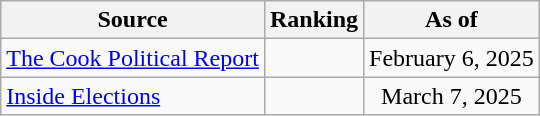<table class="wikitable" style="text-align:center">
<tr>
<th>Source</th>
<th>Ranking</th>
<th>As of</th>
</tr>
<tr>
<td align=left><a href='#'>The Cook Political Report</a></td>
<td></td>
<td>February 6, 2025</td>
</tr>
<tr>
<td align=left><a href='#'>Inside Elections</a></td>
<td></td>
<td>March 7, 2025</td>
</tr>
</table>
